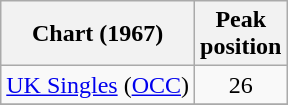<table class="wikitable">
<tr>
<th>Chart (1967)</th>
<th>Peak<br>position</th>
</tr>
<tr>
<td><a href='#'>UK Singles</a> (<a href='#'>OCC</a>)</td>
<td style="text-align:center;">26</td>
</tr>
<tr>
</tr>
</table>
